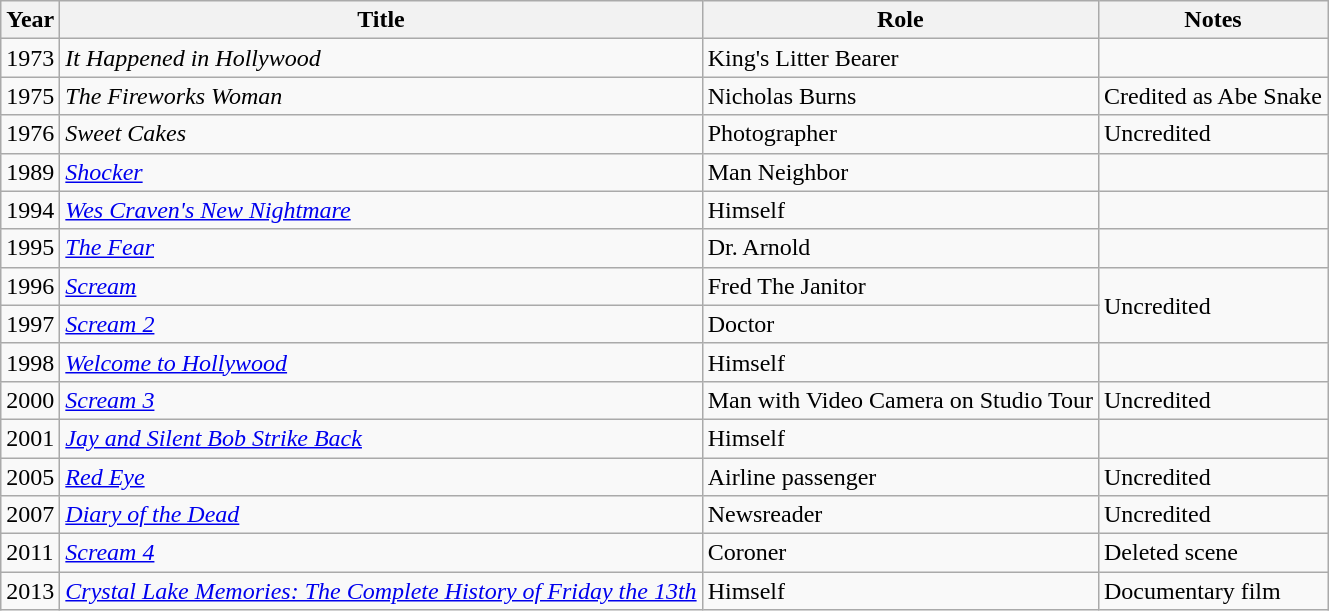<table class="wikitable plainrowheaders" style="margin-right: 0;">
<tr>
<th>Year</th>
<th>Title</th>
<th>Role</th>
<th>Notes</th>
</tr>
<tr>
<td>1973</td>
<td><em>It Happened in Hollywood</em></td>
<td>King's Litter Bearer</td>
<td></td>
</tr>
<tr>
<td>1975</td>
<td><em>The Fireworks Woman</em></td>
<td>Nicholas Burns</td>
<td>Credited as Abe Snake</td>
</tr>
<tr>
<td>1976</td>
<td><em>Sweet Cakes</em></td>
<td>Photographer</td>
<td>Uncredited</td>
</tr>
<tr>
<td>1989</td>
<td><em><a href='#'>Shocker</a></em></td>
<td>Man Neighbor</td>
<td></td>
</tr>
<tr>
<td>1994</td>
<td><em><a href='#'>Wes Craven's New Nightmare</a></em></td>
<td>Himself</td>
<td></td>
</tr>
<tr>
<td>1995</td>
<td><em><a href='#'>The Fear</a></em></td>
<td>Dr. Arnold</td>
<td></td>
</tr>
<tr>
<td>1996</td>
<td><em><a href='#'>Scream</a></em></td>
<td>Fred The Janitor</td>
<td rowspan=2>Uncredited</td>
</tr>
<tr>
<td>1997</td>
<td><em><a href='#'>Scream 2</a></em></td>
<td>Doctor</td>
</tr>
<tr>
<td>1998</td>
<td><em><a href='#'>Welcome to Hollywood</a></em></td>
<td>Himself</td>
<td></td>
</tr>
<tr>
<td>2000</td>
<td><em><a href='#'>Scream 3</a></em></td>
<td>Man with Video Camera on Studio Tour</td>
<td>Uncredited</td>
</tr>
<tr>
<td>2001</td>
<td><em><a href='#'>Jay and Silent Bob Strike Back</a></em></td>
<td>Himself</td>
<td></td>
</tr>
<tr>
<td>2005</td>
<td><em><a href='#'>Red Eye</a></em></td>
<td>Airline passenger</td>
<td>Uncredited</td>
</tr>
<tr>
<td>2007</td>
<td><em><a href='#'>Diary of the Dead</a></em></td>
<td>Newsreader</td>
<td>Uncredited</td>
</tr>
<tr>
<td>2011</td>
<td><em><a href='#'>Scream 4</a></em></td>
<td>Coroner</td>
<td>Deleted scene</td>
</tr>
<tr>
<td>2013</td>
<td><em><a href='#'>Crystal Lake Memories: The Complete History of Friday the 13th</a></em></td>
<td>Himself</td>
<td>Documentary film</td>
</tr>
</table>
